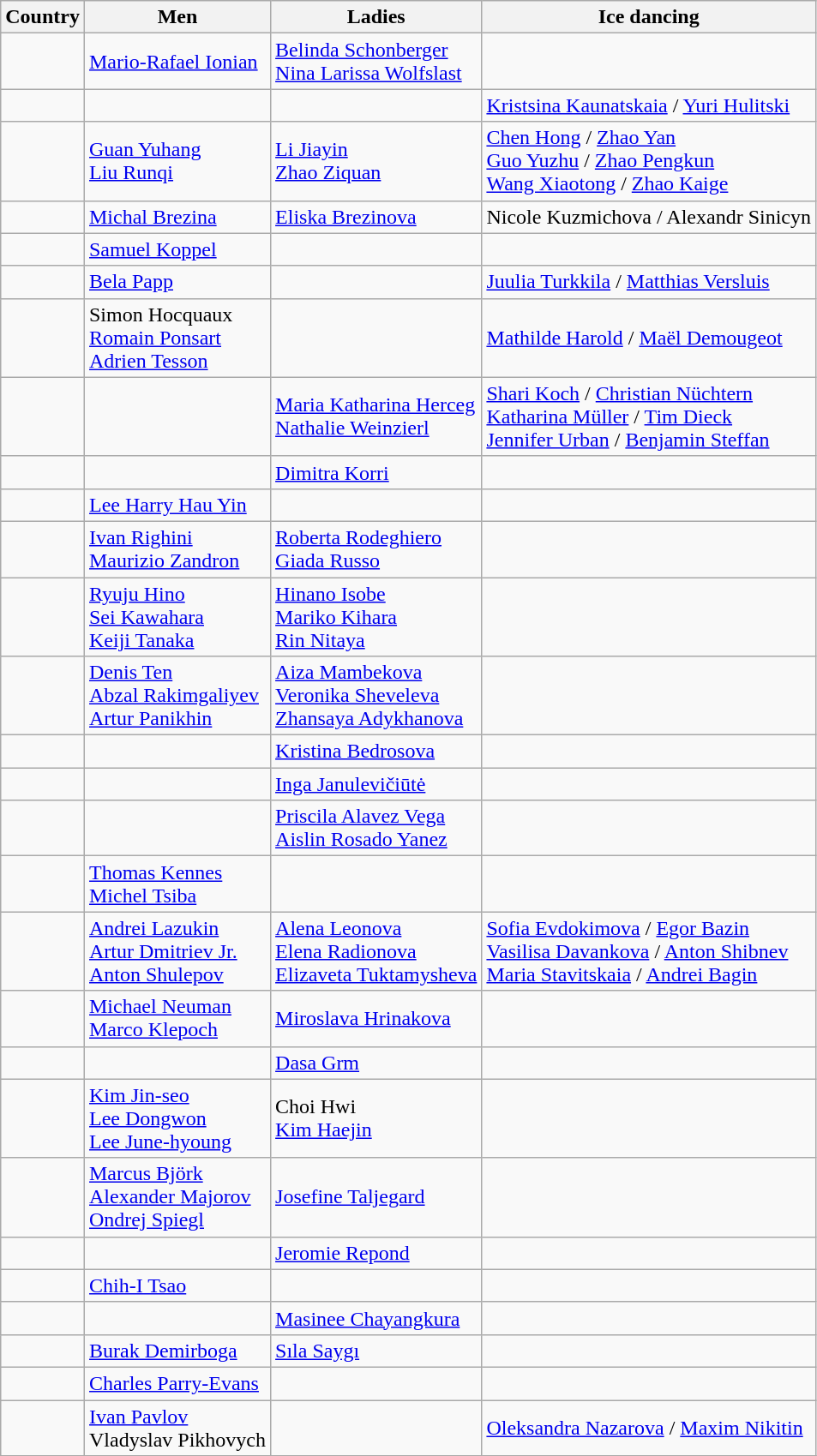<table class="wikitable">
<tr>
<th>Country</th>
<th>Men</th>
<th>Ladies</th>
<th>Ice dancing</th>
</tr>
<tr>
<td></td>
<td><a href='#'>Mario-Rafael Ionian</a></td>
<td><a href='#'>Belinda Schonberger</a> <br> <a href='#'>Nina Larissa Wolfslast</a></td>
<td></td>
</tr>
<tr>
<td></td>
<td></td>
<td></td>
<td><a href='#'>Kristsina Kaunatskaia</a> / <a href='#'>Yuri Hulitski</a></td>
</tr>
<tr>
<td></td>
<td><a href='#'>Guan Yuhang</a> <br> <a href='#'>Liu Runqi</a></td>
<td><a href='#'>Li Jiayin</a> <br> <a href='#'>Zhao Ziquan</a></td>
<td><a href='#'>Chen Hong</a> / <a href='#'>Zhao Yan</a> <br> <a href='#'>Guo Yuzhu</a> / <a href='#'>Zhao Pengkun</a> <br> <a href='#'>Wang Xiaotong</a> / <a href='#'>Zhao Kaige</a></td>
</tr>
<tr>
<td></td>
<td><a href='#'>Michal Brezina</a></td>
<td><a href='#'>Eliska Brezinova</a></td>
<td>Nicole Kuzmichova / Alexandr Sinicyn</td>
</tr>
<tr>
<td></td>
<td><a href='#'>Samuel Koppel</a></td>
<td></td>
<td></td>
</tr>
<tr>
<td></td>
<td><a href='#'>Bela Papp</a></td>
<td></td>
<td><a href='#'>Juulia Turkkila</a> / <a href='#'>Matthias Versluis</a></td>
</tr>
<tr>
<td></td>
<td>Simon Hocquaux <br> <a href='#'>Romain Ponsart</a> <br> <a href='#'>Adrien Tesson</a></td>
<td></td>
<td><a href='#'>Mathilde Harold</a> / <a href='#'>Maël Demougeot</a></td>
</tr>
<tr>
<td></td>
<td></td>
<td><a href='#'>Maria Katharina Herceg</a> <br> <a href='#'>Nathalie Weinzierl</a></td>
<td><a href='#'>Shari Koch</a> / <a href='#'>Christian Nüchtern</a> <br> <a href='#'>Katharina Müller</a> / <a href='#'>Tim Dieck</a> <br> <a href='#'>Jennifer Urban</a> / <a href='#'>Benjamin Steffan</a></td>
</tr>
<tr>
<td></td>
<td></td>
<td><a href='#'>Dimitra Korri</a></td>
<td></td>
</tr>
<tr>
<td></td>
<td><a href='#'>Lee Harry Hau Yin</a></td>
<td></td>
<td></td>
</tr>
<tr>
<td></td>
<td><a href='#'>Ivan Righini</a> <br> <a href='#'>Maurizio Zandron</a></td>
<td><a href='#'>Roberta Rodeghiero</a> <br> <a href='#'>Giada Russo</a></td>
<td></td>
</tr>
<tr>
<td></td>
<td><a href='#'>Ryuju Hino</a> <br> <a href='#'>Sei Kawahara</a> <br> <a href='#'>Keiji Tanaka</a></td>
<td><a href='#'>Hinano Isobe</a> <br> <a href='#'>Mariko Kihara</a> <br> <a href='#'>Rin Nitaya</a></td>
<td></td>
</tr>
<tr>
<td></td>
<td><a href='#'>Denis Ten</a> <br> <a href='#'>Abzal Rakimgaliyev</a> <br> <a href='#'>Artur Panikhin</a></td>
<td><a href='#'>Aiza Mambekova</a> <br> <a href='#'>Veronika Sheveleva</a> <br> <a href='#'>Zhansaya Adykhanova</a></td>
<td></td>
</tr>
<tr>
<td></td>
<td></td>
<td><a href='#'>Kristina Bedrosova</a></td>
<td></td>
</tr>
<tr>
<td></td>
<td></td>
<td><a href='#'>Inga Janulevičiūtė</a></td>
<td></td>
</tr>
<tr>
<td></td>
<td></td>
<td><a href='#'>Priscila Alavez Vega</a> <br> <a href='#'>Aislin Rosado Yanez</a></td>
<td></td>
</tr>
<tr>
<td></td>
<td><a href='#'>Thomas Kennes</a> <br> <a href='#'>Michel Tsiba</a></td>
<td></td>
<td></td>
</tr>
<tr>
<td></td>
<td><a href='#'>Andrei Lazukin</a> <br> <a href='#'>Artur Dmitriev Jr.</a> <br> <a href='#'>Anton Shulepov</a></td>
<td><a href='#'>Alena Leonova</a> <br> <a href='#'>Elena Radionova</a> <br> <a href='#'>Elizaveta Tuktamysheva</a></td>
<td><a href='#'>Sofia Evdokimova</a> / <a href='#'>Egor Bazin</a> <br> <a href='#'>Vasilisa Davankova</a> / <a href='#'>Anton Shibnev</a> <br> <a href='#'>Maria Stavitskaia</a> / <a href='#'>Andrei Bagin</a></td>
</tr>
<tr>
<td></td>
<td><a href='#'>Michael Neuman</a> <br> <a href='#'>Marco Klepoch</a></td>
<td><a href='#'>Miroslava Hrinakova</a></td>
<td></td>
</tr>
<tr>
<td></td>
<td></td>
<td><a href='#'>Dasa Grm</a></td>
<td></td>
</tr>
<tr>
<td></td>
<td><a href='#'>Kim Jin-seo</a> <br> <a href='#'>Lee Dongwon</a> <br> <a href='#'>Lee June-hyoung</a></td>
<td>Choi Hwi <br> <a href='#'>Kim Haejin</a></td>
<td></td>
</tr>
<tr>
<td></td>
<td><a href='#'>Marcus Björk</a> <br> <a href='#'>Alexander Majorov</a> <br> <a href='#'>Ondrej Spiegl</a></td>
<td><a href='#'>Josefine Taljegard</a></td>
<td></td>
</tr>
<tr>
<td></td>
<td></td>
<td><a href='#'>Jeromie Repond</a></td>
<td></td>
</tr>
<tr>
<td></td>
<td><a href='#'>Chih-I Tsao</a></td>
<td></td>
<td></td>
</tr>
<tr>
<td></td>
<td></td>
<td><a href='#'>Masinee Chayangkura</a></td>
<td></td>
</tr>
<tr>
<td></td>
<td><a href='#'>Burak Demirboga</a></td>
<td><a href='#'>Sıla Saygı</a></td>
<td></td>
</tr>
<tr>
<td></td>
<td><a href='#'>Charles Parry-Evans</a></td>
<td></td>
<td></td>
</tr>
<tr>
<td></td>
<td><a href='#'>Ivan Pavlov</a> <br> Vladyslav Pikhovych</td>
<td></td>
<td><a href='#'>Oleksandra Nazarova</a> / <a href='#'>Maxim Nikitin</a></td>
</tr>
<tr>
</tr>
</table>
